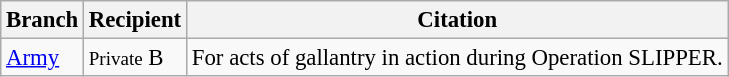<table class="wikitable" style="font-size:95%;">
<tr>
<th>Branch</th>
<th>Recipient</th>
<th>Citation</th>
</tr>
<tr>
<td><a href='#'>Army</a></td>
<td><small>Private</small> B</td>
<td>For acts of gallantry in action during Operation SLIPPER.</td>
</tr>
</table>
